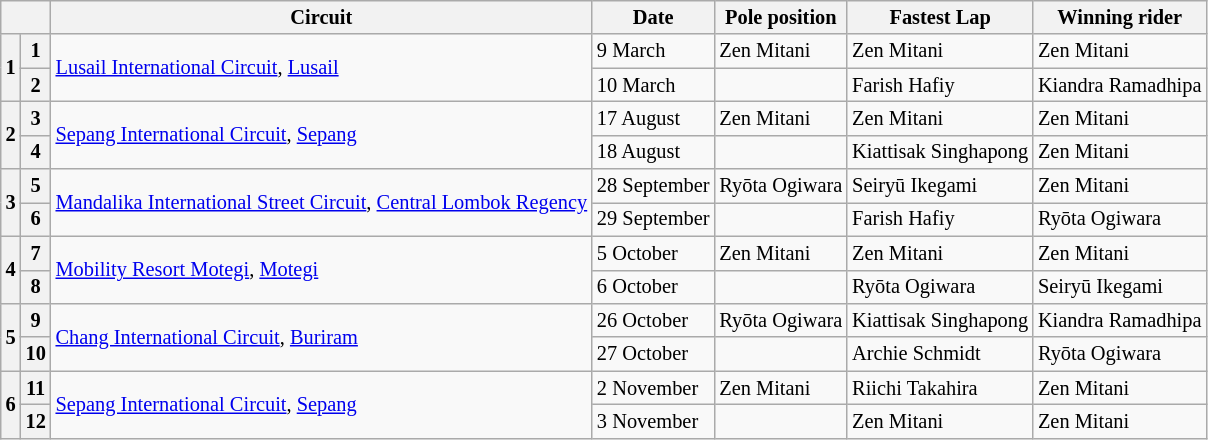<table class="wikitable" style="font-size:85%">
<tr>
<th colspan="2"></th>
<th>Circuit</th>
<th>Date</th>
<th>Pole position</th>
<th>Fastest Lap</th>
<th>Winning rider</th>
</tr>
<tr>
<th rowspan="2">1</th>
<th>1</th>
<td rowspan="2"> <a href='#'>Lusail International Circuit</a>, <a href='#'>Lusail</a></td>
<td>9 March</td>
<td> Zen Mitani</td>
<td> Zen Mitani</td>
<td> Zen Mitani</td>
</tr>
<tr>
<th>2</th>
<td>10 March</td>
<td></td>
<td> Farish Hafiy</td>
<td> Kiandra Ramadhipa</td>
</tr>
<tr>
<th rowspan="2">2</th>
<th>3</th>
<td rowspan="2"> <a href='#'>Sepang International Circuit</a>, <a href='#'>Sepang</a></td>
<td>17 August</td>
<td> Zen Mitani</td>
<td> Zen Mitani</td>
<td> Zen Mitani</td>
</tr>
<tr>
<th>4</th>
<td>18 August</td>
<td></td>
<td> Kiattisak Singhapong</td>
<td> Zen Mitani</td>
</tr>
<tr>
<th rowspan="2">3</th>
<th>5</th>
<td rowspan="2"> <a href='#'>Mandalika International Street Circuit</a>, <a href='#'>Central Lombok Regency</a></td>
<td>28 September</td>
<td> Ryōta Ogiwara</td>
<td> Seiryū Ikegami</td>
<td> Zen Mitani</td>
</tr>
<tr>
<th>6</th>
<td>29 September</td>
<td></td>
<td> Farish Hafiy</td>
<td> Ryōta Ogiwara</td>
</tr>
<tr>
<th rowspan="2">4</th>
<th>7</th>
<td rowspan="2"> <a href='#'>Mobility Resort Motegi</a>, <a href='#'>Motegi</a></td>
<td>5 October</td>
<td> Zen Mitani</td>
<td> Zen Mitani</td>
<td> Zen Mitani</td>
</tr>
<tr>
<th>8</th>
<td>6 October</td>
<td></td>
<td> Ryōta Ogiwara</td>
<td> Seiryū Ikegami</td>
</tr>
<tr>
<th rowspan="2">5</th>
<th>9</th>
<td rowspan="2"> <a href='#'>Chang International Circuit</a>, <a href='#'>Buriram</a></td>
<td>26 October</td>
<td> Ryōta Ogiwara</td>
<td> Kiattisak Singhapong</td>
<td> Kiandra Ramadhipa</td>
</tr>
<tr>
<th>10</th>
<td>27 October</td>
<td></td>
<td> Archie Schmidt</td>
<td> Ryōta Ogiwara</td>
</tr>
<tr>
<th rowspan="2">6</th>
<th>11</th>
<td rowspan="2"> <a href='#'>Sepang International Circuit</a>, <a href='#'>Sepang</a></td>
<td>2 November</td>
<td align="left"> Zen Mitani</td>
<td> Riichi Takahira</td>
<td> Zen Mitani</td>
</tr>
<tr>
<th>12</th>
<td>3 November</td>
<td align="left"></td>
<td> Zen Mitani</td>
<td> Zen Mitani</td>
</tr>
</table>
